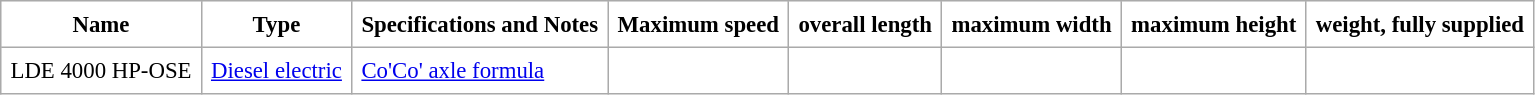<table border="1" align="center" class="toccolours" style="font-size: 95%; border: 1px #aaaaaa solid; border-collapse: collapse; margin: 10px 10px 10px 0; padding:0;" cellpadding=6>
<tr>
<th>Name</th>
<th>Type</th>
<th>Specifications and Notes</th>
<th>Maximum speed</th>
<th>overall length</th>
<th>maximum width</th>
<th>maximum height</th>
<th>weight, fully supplied</th>
</tr>
<tr>
<td>LDE 4000 HP-OSE</td>
<td><a href='#'>Diesel electric</a></td>
<td> <a href='#'>Co'Co' axle formula</a></td>
<td></td>
<td></td>
<td></td>
<td></td>
<td></td>
</tr>
</table>
